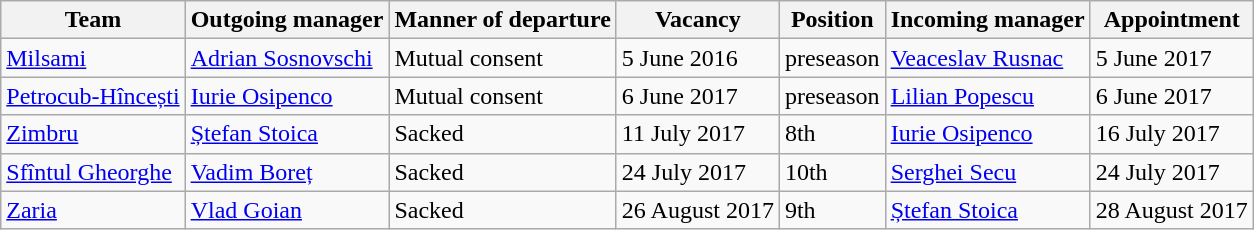<table class="wikitable sortable">
<tr>
<th>Team</th>
<th>Outgoing manager</th>
<th>Manner of departure</th>
<th>Vacancy</th>
<th>Position</th>
<th>Incoming manager</th>
<th>Appointment</th>
</tr>
<tr>
<td><a href='#'>Milsami</a></td>
<td> <a href='#'>Adrian Sosnovschi</a></td>
<td>Mutual consent</td>
<td>5 June 2016</td>
<td>preseason</td>
<td> <a href='#'>Veaceslav Rusnac</a></td>
<td>5 June 2017</td>
</tr>
<tr>
<td><a href='#'>Petrocub-Hîncești</a></td>
<td> <a href='#'>Iurie Osipenco</a></td>
<td>Mutual consent</td>
<td>6 June 2017</td>
<td>preseason</td>
<td> <a href='#'>Lilian Popescu</a></td>
<td>6 June 2017</td>
</tr>
<tr>
<td><a href='#'>Zimbru</a></td>
<td> <a href='#'>Ștefan Stoica</a></td>
<td>Sacked</td>
<td>11 July 2017</td>
<td>8th</td>
<td> <a href='#'>Iurie Osipenco</a></td>
<td>16 July 2017</td>
</tr>
<tr>
<td><a href='#'>Sfîntul Gheorghe</a></td>
<td> <a href='#'>Vadim Boreț</a></td>
<td>Sacked</td>
<td>24 July 2017</td>
<td>10th</td>
<td> <a href='#'>Serghei Secu</a></td>
<td>24 July 2017</td>
</tr>
<tr>
<td><a href='#'>Zaria</a></td>
<td> <a href='#'>Vlad Goian</a></td>
<td>Sacked</td>
<td>26 August 2017</td>
<td>9th</td>
<td> <a href='#'>Ștefan Stoica</a></td>
<td>28 August 2017</td>
</tr>
</table>
